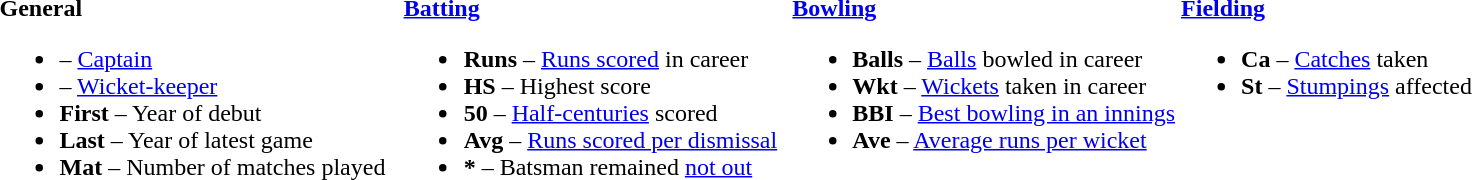<table>
<tr>
<td valign="top" style="width:26%"><br><strong>General</strong><ul><li> – <a href='#'>Captain</a></li><li> – <a href='#'>Wicket-keeper</a></li><li><strong>First</strong> – Year of debut</li><li><strong>Last</strong> – Year of latest game</li><li><strong>Mat</strong> – Number of matches played</li></ul></td>
<td valign="top" style="width:25%"><br><strong><a href='#'>Batting</a></strong><ul><li><strong>Runs</strong> – <a href='#'>Runs scored</a> in career</li><li><strong>HS</strong> – Highest score</li><li><strong>50</strong> – <a href='#'>Half-centuries</a> scored</li><li><strong>Avg</strong> – <a href='#'>Runs scored per dismissal</a></li><li><strong>*</strong> – Batsman remained <a href='#'>not out</a></li></ul></td>
<td valign="top" style="width:25%"><br><strong><a href='#'>Bowling</a></strong><ul><li><strong>Balls</strong> – <a href='#'>Balls</a> bowled in career</li><li><strong>Wkt</strong> – <a href='#'>Wickets</a> taken in career</li><li><strong>BBI</strong> – <a href='#'>Best bowling in an innings</a></li><li><strong>Ave</strong> – <a href='#'>Average runs per wicket</a></li></ul></td>
<td valign="top" style="width:24%"><br><strong><a href='#'>Fielding</a></strong><ul><li><strong>Ca</strong> – <a href='#'>Catches</a> taken</li><li><strong>St</strong> – <a href='#'>Stumpings</a> affected</li></ul></td>
</tr>
</table>
